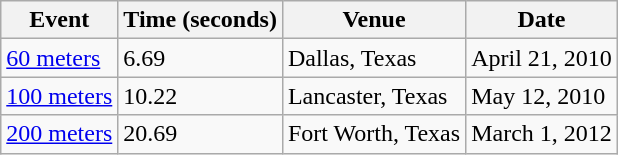<table class="wikitable">
<tr>
<th>Event</th>
<th>Time (seconds)</th>
<th>Venue</th>
<th>Date</th>
</tr>
<tr>
<td><a href='#'>60 meters</a></td>
<td>6.69</td>
<td>Dallas, Texas</td>
<td>April 21, 2010</td>
</tr>
<tr>
<td><a href='#'>100 meters</a></td>
<td>10.22</td>
<td>Lancaster, Texas</td>
<td>May 12, 2010</td>
</tr>
<tr>
<td><a href='#'>200 meters</a></td>
<td>20.69</td>
<td>Fort Worth, Texas</td>
<td>March 1, 2012</td>
</tr>
</table>
